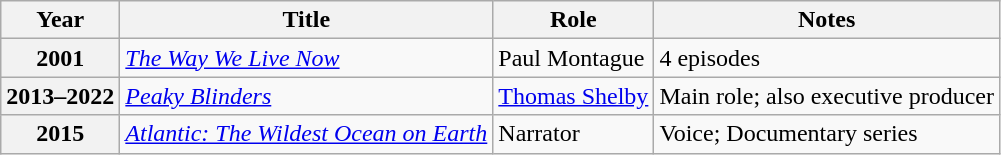<table class="wikitable plainrowheaders sortable">
<tr>
<th>Year</th>
<th>Title</th>
<th>Role</th>
<th>Notes</th>
</tr>
<tr>
<th scope="row">2001</th>
<td><em><a href='#'>The Way We Live Now</a></em></td>
<td>Paul Montague</td>
<td>4 episodes</td>
</tr>
<tr>
<th scope="row">2013–2022</th>
<td><em><a href='#'>Peaky Blinders</a></em></td>
<td><a href='#'>Thomas Shelby</a></td>
<td>Main role; also executive producer</td>
</tr>
<tr>
<th scope="row">2015</th>
<td><em><a href='#'>Atlantic: The Wildest Ocean on Earth</a></em></td>
<td>Narrator</td>
<td>Voice; Documentary series</td>
</tr>
</table>
